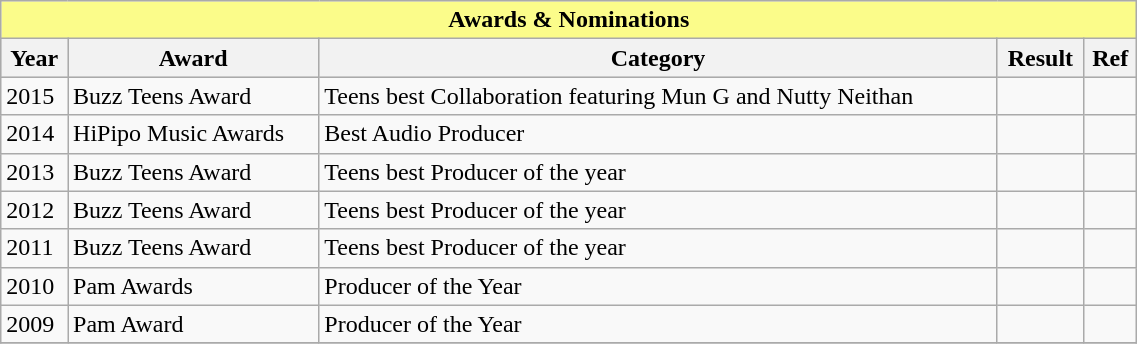<table class="wikitable" width="60%">
<tr>
<th colspan="5" style="background: #FBFC8A;">Awards & Nominations</th>
</tr>
<tr style="background:#ccc; text-align:center;">
<th>Year</th>
<th>Award</th>
<th>Category</th>
<th>Result</th>
<th>Ref</th>
</tr>
<tr>
<td>2015</td>
<td>Buzz Teens Award</td>
<td>Teens best Collaboration featuring Mun G and Nutty Neithan</td>
<td></td>
<td></td>
</tr>
<tr>
<td>2014</td>
<td>HiPipo Music Awards</td>
<td>Best Audio Producer</td>
<td></td>
<td></td>
</tr>
<tr>
<td>2013</td>
<td>Buzz Teens Award</td>
<td>Teens best Producer of the year</td>
<td></td>
<td></td>
</tr>
<tr>
<td>2012</td>
<td>Buzz Teens Award</td>
<td>Teens best Producer of the year</td>
<td></td>
<td></td>
</tr>
<tr>
<td>2011</td>
<td>Buzz Teens Award</td>
<td>Teens best Producer of the year</td>
<td></td>
<td></td>
</tr>
<tr>
<td>2010</td>
<td>Pam Awards</td>
<td>Producer of the Year</td>
<td></td>
<td></td>
</tr>
<tr>
<td>2009</td>
<td>Pam Award</td>
<td>Producer of the Year</td>
<td></td>
<td></td>
</tr>
<tr>
</tr>
</table>
